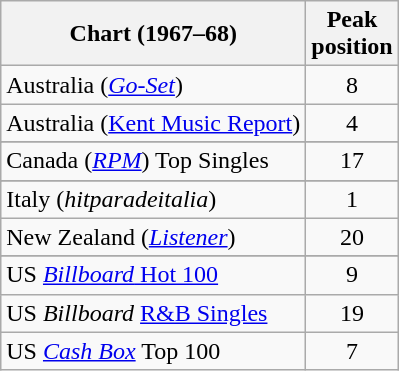<table class="wikitable sortable">
<tr>
<th>Chart (1967–68)</th>
<th>Peak<br>position</th>
</tr>
<tr>
<td>Australia (<em><a href='#'>Go-Set</a></em>)</td>
<td style="text-align:center;">8</td>
</tr>
<tr>
<td>Australia (<a href='#'>Kent Music Report</a>)</td>
<td style="text-align:center;">4</td>
</tr>
<tr>
</tr>
<tr>
<td>Canada (<em><a href='#'>RPM</a></em>) Top Singles</td>
<td style="text-align:center;">17</td>
</tr>
<tr>
</tr>
<tr>
<td align="left">Italy (<em>hitparadeitalia</em>)</td>
<td align="center">1</td>
</tr>
<tr>
<td>New Zealand (<em><a href='#'>Listener</a></em>)</td>
<td style="text-align:center;">20</td>
</tr>
<tr>
</tr>
<tr>
<td>US <a href='#'><em>Billboard</em> Hot 100</a></td>
<td style="text-align:center;">9</td>
</tr>
<tr>
<td>US <em>Billboard</em> <a href='#'>R&B Singles</a></td>
<td style="text-align:center;">19</td>
</tr>
<tr>
<td>US <em><a href='#'>Cash Box</a></em> Top 100</td>
<td style="text-align:center;">7</td>
</tr>
</table>
